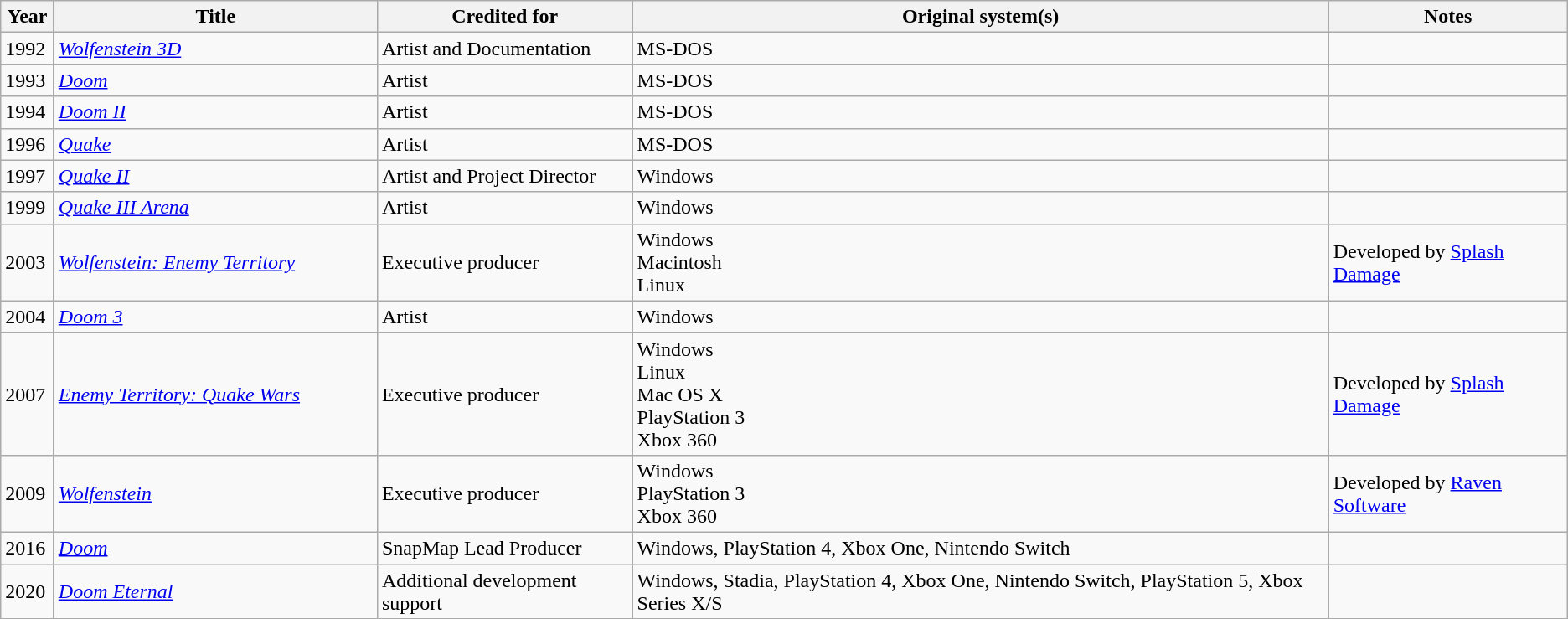<table class="wikitable">
<tr>
<th style="width:35px;">Year</th>
<th style="width:250px;">Title</th>
<th>Credited for</th>
<th>Original system(s)</th>
<th>Notes</th>
</tr>
<tr>
<td>1992</td>
<td><em><a href='#'>Wolfenstein 3D</a></em></td>
<td>Artist and Documentation</td>
<td>MS-DOS</td>
<td></td>
</tr>
<tr>
<td>1993</td>
<td><em><a href='#'>Doom</a></em></td>
<td>Artist</td>
<td>MS-DOS</td>
<td></td>
</tr>
<tr>
<td>1994</td>
<td><em><a href='#'>Doom II</a></em></td>
<td>Artist</td>
<td>MS-DOS</td>
<td></td>
</tr>
<tr>
<td>1996</td>
<td><em><a href='#'>Quake</a></em></td>
<td>Artist</td>
<td>MS-DOS</td>
<td></td>
</tr>
<tr>
<td>1997</td>
<td><em><a href='#'>Quake II</a></em></td>
<td>Artist and Project Director</td>
<td>Windows</td>
<td></td>
</tr>
<tr>
<td>1999</td>
<td><em><a href='#'>Quake III Arena</a></em></td>
<td>Artist</td>
<td>Windows</td>
<td></td>
</tr>
<tr>
<td>2003</td>
<td><em><a href='#'>Wolfenstein: Enemy Territory</a></em></td>
<td>Executive producer</td>
<td>Windows<br>Macintosh<br>Linux</td>
<td>Developed by <a href='#'>Splash Damage</a></td>
</tr>
<tr>
<td>2004</td>
<td><em><a href='#'>Doom 3</a></em></td>
<td>Artist</td>
<td>Windows</td>
<td></td>
</tr>
<tr>
<td>2007</td>
<td><em><a href='#'>Enemy Territory: Quake Wars</a></em></td>
<td>Executive producer</td>
<td>Windows<br>Linux<br>Mac OS X<br>PlayStation 3<br>Xbox 360</td>
<td>Developed by <a href='#'>Splash Damage</a></td>
</tr>
<tr>
<td>2009</td>
<td><em><a href='#'>Wolfenstein</a></em></td>
<td>Executive producer</td>
<td>Windows<br>PlayStation 3<br>Xbox 360</td>
<td>Developed by <a href='#'>Raven Software</a></td>
</tr>
<tr>
<td>2016</td>
<td><em><a href='#'>Doom</a></em></td>
<td>SnapMap Lead Producer</td>
<td>Windows, PlayStation 4, Xbox One, Nintendo Switch</td>
<td></td>
</tr>
<tr>
<td>2020</td>
<td><em><a href='#'>Doom Eternal</a></em></td>
<td>Additional development support</td>
<td>Windows, Stadia, PlayStation 4, Xbox One, Nintendo Switch, PlayStation 5, Xbox Series X/S</td>
<td></td>
</tr>
</table>
